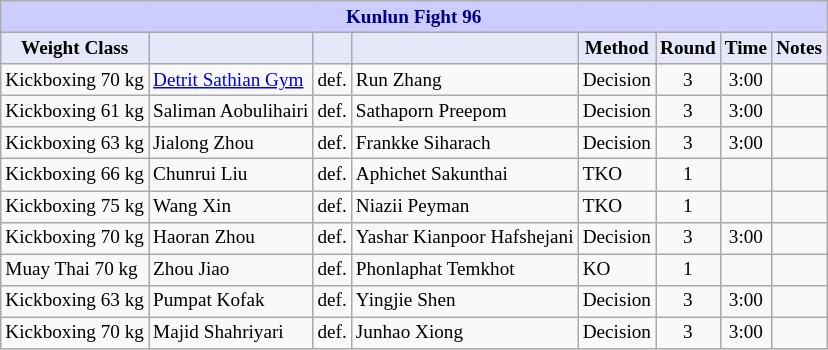<table class="wikitable" style="font-size: 80%;">
<tr>
<th colspan="8" style="background-color: #ccf; color: #000080; text-align: center;"><strong>Kunlun Fight 96</strong></th>
</tr>
<tr>
<th colspan="1" style="background-color: #E6E8FA; color: #000000; text-align: center;">Weight Class</th>
<th colspan="1" style="background-color: #E6E8FA; color: #000000; text-align: center;"></th>
<th colspan="1" style="background-color: #E6E8FA; color: #000000; text-align: center;"></th>
<th colspan="1" style="background-color: #E6E8FA; color: #000000; text-align: center;"></th>
<th colspan="1" style="background-color: #E6E8FA; color: #000000; text-align: center;">Method</th>
<th colspan="1" style="background-color: #E6E8FA; color: #000000; text-align: center;">Round</th>
<th colspan="1" style="background-color: #E6E8FA; color: #000000; text-align: center;">Time</th>
<th colspan="1" style="background-color: #E6E8FA; color: #000000; text-align: center;">Notes</th>
</tr>
<tr>
<td>Kickboxing 70 kg</td>
<td> <a href='#'>Detrit Sathian Gym</a></td>
<td align=center>def.</td>
<td> Run Zhang</td>
<td>Decision</td>
<td align=center>3</td>
<td align=center>3:00</td>
<td></td>
</tr>
<tr>
<td>Kickboxing 61 kg</td>
<td> Saliman Aobulihairi</td>
<td align=center>def.</td>
<td> Sathaporn Preepom</td>
<td>Decision</td>
<td align=center>3</td>
<td align=center>3:00</td>
<td></td>
</tr>
<tr>
<td>Kickboxing 63 kg</td>
<td> Jialong Zhou</td>
<td align=center>def.</td>
<td> Frankke Siharach</td>
<td>Decision</td>
<td align=center>3</td>
<td align=center>3:00</td>
<td></td>
</tr>
<tr>
<td>Kickboxing 66 kg</td>
<td> Chunrui Liu</td>
<td align=center>def.</td>
<td> Aphichet Sakunthai</td>
<td>TKO</td>
<td align=center>1</td>
<td align=center></td>
<td></td>
</tr>
<tr>
<td>Kickboxing 75 kg</td>
<td> Wang Xin</td>
<td align=center>def.</td>
<td> Niazii Peyman</td>
<td>TKO</td>
<td align=center>1</td>
<td align=center></td>
<td></td>
</tr>
<tr>
<td>Kickboxing 70 kg</td>
<td> Haoran Zhou</td>
<td align=center>def.</td>
<td> Yashar Kianpoor Hafshejani</td>
<td>Decision</td>
<td align=center>3</td>
<td align=center>3:00</td>
<td></td>
</tr>
<tr>
<td>Muay Thai 70 kg</td>
<td> Zhou Jiao</td>
<td align=center>def.</td>
<td> Phonlaphat Temkhot</td>
<td>KO</td>
<td align=center>1</td>
<td align=center></td>
<td></td>
</tr>
<tr>
<td>Kickboxing 63 kg</td>
<td> Pumpat Kofak</td>
<td align=center>def.</td>
<td> Yingjie Shen</td>
<td>Decision</td>
<td align=center>3</td>
<td align=center>3:00</td>
<td></td>
</tr>
<tr>
<td>Kickboxing 70 kg</td>
<td> Majid Shahriyari</td>
<td align=center>def.</td>
<td> Junhao Xiong</td>
<td>Decision</td>
<td align=center>3</td>
<td align=center>3:00</td>
<td></td>
</tr>
</table>
